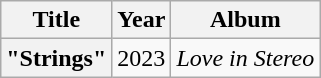<table class="wikitable plainrowheaders" style="text-align:center;">
<tr>
<th>Title</th>
<th>Year</th>
<th>Album</th>
</tr>
<tr>
<th scope="row">"Strings"<br></th>
<td>2023</td>
<td><em>Love in Stereo</em></td>
</tr>
</table>
